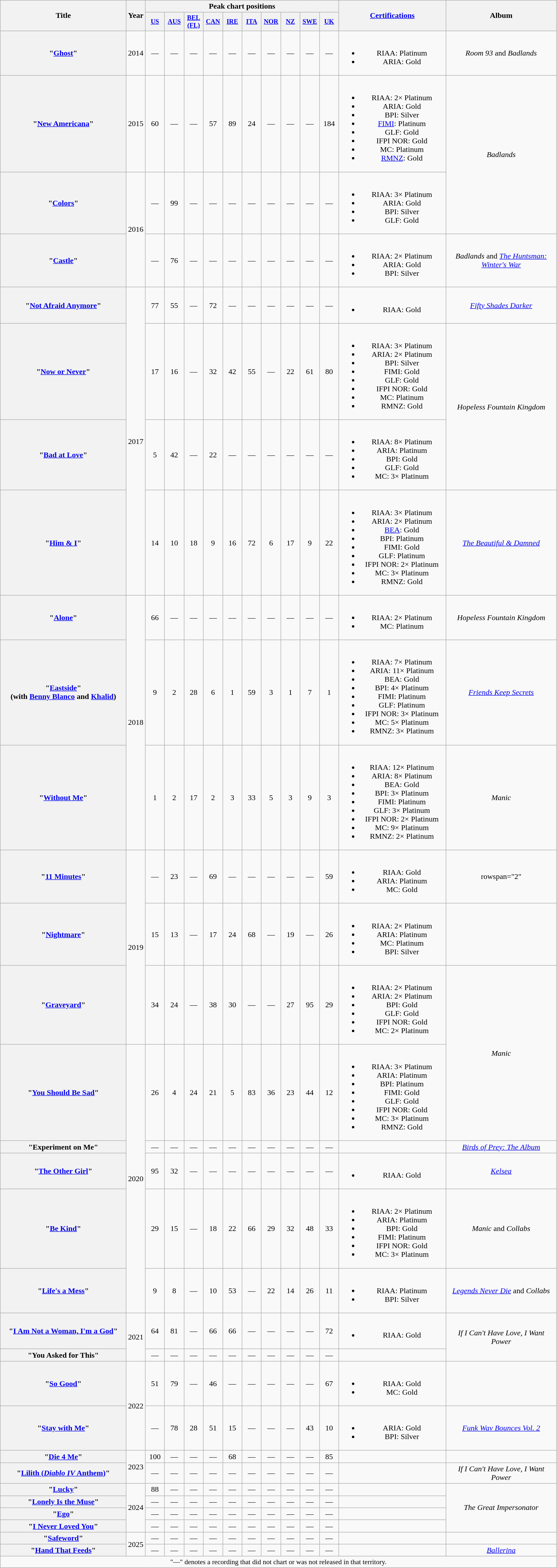<table class="wikitable plainrowheaders" style="text-align:center;" border="1">
<tr>
<th scope="col" rowspan="2" style="width:16em;">Title</th>
<th scope="col" rowspan="2" style="width:1em;">Year</th>
<th scope="col" colspan="10">Peak chart positions</th>
<th scope="col" rowspan="2" style="width:13.5em;"><a href='#'>Certifications</a></th>
<th scope="col" rowspan="2" style="width:14em;">Album</th>
</tr>
<tr>
<th scope="col" style="width:2.5em;font-size:85%;"><a href='#'>US</a><br></th>
<th scope="col" style="width:2.5em;font-size:85%;"><a href='#'>AUS</a><br></th>
<th scope="col" style="width:2.5em;font-size:85%;"><a href='#'>BEL<br>(FL)</a><br></th>
<th scope="col" style="width:2.5em;font-size:85%;"><a href='#'>CAN</a><br></th>
<th scope="col" style="width:2.5em;font-size:85%;"><a href='#'>IRE</a><br></th>
<th scope="col" style="width:2.5em;font-size:85%;"><a href='#'>ITA</a><br></th>
<th scope="col" style="width:2.5em;font-size:85%;"><a href='#'>NOR</a><br></th>
<th scope="col" style="width:2.5em;font-size:85%;"><a href='#'>NZ</a><br></th>
<th scope="col" style="width:2.5em;font-size:85%;"><a href='#'>SWE</a><br></th>
<th scope="col" style="width:2.5em;font-size:85%;"><a href='#'>UK</a><br></th>
</tr>
<tr>
<th scope="row">"<a href='#'>Ghost</a>"</th>
<td>2014</td>
<td>—</td>
<td>—</td>
<td>—</td>
<td>—</td>
<td>—</td>
<td>—</td>
<td>—</td>
<td>—</td>
<td>—</td>
<td>—</td>
<td><br><ul><li>RIAA: Platinum</li><li>ARIA: Gold</li></ul></td>
<td><em>Room 93</em> and <em>Badlands</em></td>
</tr>
<tr>
<th scope="row">"<a href='#'>New Americana</a>"</th>
<td>2015</td>
<td>60</td>
<td>—</td>
<td>—</td>
<td>57</td>
<td>89</td>
<td>24</td>
<td>—</td>
<td>—</td>
<td>—</td>
<td>184</td>
<td><br><ul><li>RIAA: 2× Platinum</li><li>ARIA: Gold</li><li>BPI: Silver</li><li><a href='#'>FIMI</a>: Platinum</li><li>GLF: Gold</li><li>IFPI NOR: Gold</li><li>MC: Platinum</li><li><a href='#'>RMNZ</a>: Gold</li></ul></td>
<td rowspan="2"><em>Badlands</em></td>
</tr>
<tr>
<th scope="row">"<a href='#'>Colors</a>"</th>
<td rowspan="2">2016</td>
<td>—</td>
<td>99</td>
<td>—</td>
<td>—</td>
<td>—</td>
<td>—</td>
<td>—</td>
<td>—</td>
<td>—</td>
<td>—</td>
<td><br><ul><li>RIAA: 3× Platinum</li><li>ARIA: Gold</li><li>BPI: Silver</li><li>GLF: Gold</li></ul></td>
</tr>
<tr>
<th scope="row">"<a href='#'>Castle</a>" <br></th>
<td>—</td>
<td>76</td>
<td>—</td>
<td>—</td>
<td>—</td>
<td>—</td>
<td>—</td>
<td>—</td>
<td>—</td>
<td>—</td>
<td><br><ul><li>RIAA: 2× Platinum</li><li>ARIA: Gold</li><li>BPI: Silver</li></ul></td>
<td><em>Badlands</em> and <em><a href='#'>The Huntsman: Winter's War</a></em></td>
</tr>
<tr>
<th scope="row">"<a href='#'>Not Afraid Anymore</a>"</th>
<td rowspan="4">2017</td>
<td>77</td>
<td>55</td>
<td>—</td>
<td>72</td>
<td>—</td>
<td>—</td>
<td>—</td>
<td>—</td>
<td>—</td>
<td>—</td>
<td><br><ul><li>RIAA: Gold</li></ul></td>
<td><em><a href='#'>Fifty Shades Darker</a></em></td>
</tr>
<tr>
<th scope="row">"<a href='#'>Now or Never</a>"</th>
<td>17</td>
<td>16</td>
<td>—</td>
<td>32</td>
<td>42</td>
<td>55</td>
<td>—</td>
<td>22</td>
<td>61</td>
<td>80</td>
<td><br><ul><li>RIAA: 3× Platinum</li><li>ARIA: 2× Platinum</li><li>BPI: Silver</li><li>FIMI: Gold</li><li>GLF: Gold</li><li>IFPI NOR: Gold</li><li>MC: Platinum</li><li>RMNZ: Gold</li></ul></td>
<td rowspan="2"><em>Hopeless Fountain Kingdom</em></td>
</tr>
<tr>
<th scope="row">"<a href='#'>Bad at Love</a>"</th>
<td>5</td>
<td>42</td>
<td>—</td>
<td>22</td>
<td>—</td>
<td>—</td>
<td>—</td>
<td>—</td>
<td>—</td>
<td>—</td>
<td><br><ul><li>RIAA: 8× Platinum</li><li>ARIA: Platinum</li><li>BPI: Gold</li><li>GLF: Gold</li><li>MC: 3× Platinum</li></ul></td>
</tr>
<tr>
<th scope="row">"<a href='#'>Him & I</a>" <br></th>
<td>14</td>
<td>10</td>
<td>18</td>
<td>9</td>
<td>16</td>
<td>72</td>
<td>6</td>
<td>17</td>
<td>9</td>
<td>22</td>
<td><br><ul><li>RIAA: 3× Platinum</li><li>ARIA: 2× Platinum</li><li><a href='#'>BEA</a>: Gold</li><li>BPI: Platinum</li><li>FIMI: Gold</li><li>GLF: Platinum</li><li>IFPI NOR: 2× Platinum</li><li>MC: 3× Platinum</li><li>RMNZ: Gold</li></ul></td>
<td><em><a href='#'>The Beautiful & Damned</a></em></td>
</tr>
<tr>
<th scope="row">"<a href='#'>Alone</a>"<br></th>
<td rowspan="3">2018</td>
<td>66</td>
<td>—</td>
<td>—</td>
<td>—</td>
<td>—</td>
<td>—</td>
<td>—</td>
<td>—</td>
<td>—</td>
<td>—</td>
<td><br><ul><li>RIAA: 2× Platinum</li><li>MC: Platinum</li></ul></td>
<td><em>Hopeless Fountain Kingdom</em></td>
</tr>
<tr>
<th scope="row">"<a href='#'>Eastside</a>"<br><span>(with <a href='#'>Benny Blanco</a> and <a href='#'>Khalid</a>)</span></th>
<td>9</td>
<td>2</td>
<td>28</td>
<td>6</td>
<td>1</td>
<td>59</td>
<td>3</td>
<td>1</td>
<td>7</td>
<td>1</td>
<td><br><ul><li>RIAA: 7× Platinum</li><li>ARIA: 11× Platinum</li><li>BEA: Gold</li><li>BPI: 4× Platinum</li><li>FIMI: Platinum</li><li>GLF: Platinum</li><li>IFPI NOR: 3× Platinum</li><li>MC: 5× Platinum</li><li>RMNZ: 3× Platinum</li></ul></td>
<td><em><a href='#'>Friends Keep Secrets</a></em></td>
</tr>
<tr>
<th scope="row">"<a href='#'>Without Me</a>"</th>
<td>1</td>
<td>2</td>
<td>17</td>
<td>2</td>
<td>3</td>
<td>33</td>
<td>5</td>
<td>3</td>
<td>9</td>
<td>3</td>
<td><br><ul><li>RIAA: 12× Platinum</li><li>ARIA: 8× Platinum</li><li>BEA: Gold</li><li>BPI: 3× Platinum</li><li>FIMI: Platinum</li><li>GLF: 3× Platinum</li><li>IFPI NOR: 2× Platinum</li><li>MC: 9× Platinum</li><li>RMNZ: 2× Platinum</li></ul></td>
<td><em>Manic</em></td>
</tr>
<tr>
<th scope="row">"<a href='#'>11 Minutes</a>"<br></th>
<td rowspan="3">2019</td>
<td>—</td>
<td>23</td>
<td>—</td>
<td>69</td>
<td>—</td>
<td>—</td>
<td>—</td>
<td>—</td>
<td>—</td>
<td>59</td>
<td><br><ul><li>RIAA: Gold</li><li>ARIA: Platinum</li><li>MC: Gold</li></ul></td>
<td>rowspan="2" </td>
</tr>
<tr>
<th scope="row">"<a href='#'>Nightmare</a>"</th>
<td>15</td>
<td>13</td>
<td>—</td>
<td>17</td>
<td>24</td>
<td>68</td>
<td>—</td>
<td>19</td>
<td>—</td>
<td>26</td>
<td><br><ul><li>RIAA: 2× Platinum</li><li>ARIA: Platinum</li><li>MC: Platinum</li><li>BPI: Silver</li></ul></td>
</tr>
<tr>
<th scope="row">"<a href='#'>Graveyard</a>"</th>
<td>34</td>
<td>24</td>
<td>—</td>
<td>38</td>
<td>30</td>
<td>—</td>
<td>—</td>
<td>27</td>
<td>95</td>
<td>29</td>
<td><br><ul><li>RIAA: 2× Platinum</li><li>ARIA: 2× Platinum</li><li>BPI: Gold</li><li>GLF: Gold</li><li>IFPI NOR: Gold</li><li>MC: 2× Platinum</li></ul></td>
<td rowspan="2"><em>Manic</em></td>
</tr>
<tr>
<th scope="row">"<a href='#'>You Should Be Sad</a>"</th>
<td rowspan="5">2020</td>
<td>26</td>
<td>4</td>
<td>24</td>
<td>21</td>
<td>5</td>
<td>83</td>
<td>36</td>
<td>23</td>
<td>44</td>
<td>12</td>
<td><br><ul><li>RIAA: 3× Platinum</li><li>ARIA: Platinum</li><li>BPI: Platinum</li><li>FIMI: Gold</li><li>GLF: Gold</li><li>IFPI NOR: Gold</li><li>MC: 3× Platinum</li><li>RMNZ: Gold</li></ul></td>
</tr>
<tr>
<th scope="row">"Experiment on Me"</th>
<td>—</td>
<td>—</td>
<td>—</td>
<td>—</td>
<td>—</td>
<td>—</td>
<td>—</td>
<td>—</td>
<td>—</td>
<td>—</td>
<td></td>
<td><em><a href='#'>Birds of Prey: The Album</a></em></td>
</tr>
<tr>
<th scope="row">"<a href='#'>The Other Girl</a>"<br></th>
<td>95</td>
<td>32</td>
<td>—</td>
<td>—</td>
<td>—</td>
<td>—</td>
<td>—</td>
<td>—</td>
<td>—</td>
<td>—</td>
<td><br><ul><li>RIAA: Gold</li></ul></td>
<td><em><a href='#'>Kelsea</a></em></td>
</tr>
<tr>
<th scope="row">"<a href='#'>Be Kind</a>"<br></th>
<td>29</td>
<td>15</td>
<td>—</td>
<td>18</td>
<td>22</td>
<td>66</td>
<td>29</td>
<td>32</td>
<td>48</td>
<td>33</td>
<td><br><ul><li>RIAA: 2× Platinum</li><li>ARIA: Platinum</li><li>BPI: Gold</li><li>FIMI: Platinum</li><li>IFPI NOR: Gold</li><li>MC: 3× Platinum</li></ul></td>
<td><em>Manic</em> and <em>Collabs</em></td>
</tr>
<tr>
<th scope="row">"<a href='#'>Life's a Mess</a>"<br></th>
<td>9</td>
<td>8</td>
<td>—</td>
<td>10</td>
<td>53</td>
<td>—</td>
<td>22</td>
<td>14</td>
<td>26</td>
<td>11</td>
<td><br><ul><li>RIAA: Platinum</li><li>BPI: Silver</li></ul></td>
<td><em><a href='#'>Legends Never Die</a></em> and <em>Collabs</em></td>
</tr>
<tr>
<th scope="row">"<a href='#'>I Am Not a Woman, I'm a God</a>"</th>
<td rowspan="2">2021</td>
<td>64</td>
<td>81</td>
<td>—</td>
<td>66</td>
<td>66</td>
<td>—</td>
<td>—</td>
<td>—</td>
<td>—</td>
<td>72</td>
<td><br><ul><li>RIAA: Gold</li></ul></td>
<td rowspan="2"><em>If I Can't Have Love, I Want Power</em></td>
</tr>
<tr>
<th scope="row">"You Asked for This"</th>
<td>—</td>
<td>—</td>
<td>—</td>
<td>—</td>
<td>—</td>
<td>—</td>
<td>—</td>
<td>—</td>
<td>—</td>
<td>—</td>
<td></td>
</tr>
<tr>
<th scope="row">"<a href='#'>So Good</a>"</th>
<td rowspan="2">2022</td>
<td>51</td>
<td>79</td>
<td>—</td>
<td>46</td>
<td>—</td>
<td>—</td>
<td>—</td>
<td>—</td>
<td>—</td>
<td>67</td>
<td><br><ul><li>RIAA: Gold</li><li>MC: Gold</li></ul></td>
<td></td>
</tr>
<tr>
<th scope="row">"<a href='#'>Stay with Me</a>"<br></th>
<td>—</td>
<td>78</td>
<td>28</td>
<td>51</td>
<td>15</td>
<td>—</td>
<td>—</td>
<td>—</td>
<td>43</td>
<td>10</td>
<td><br><ul><li>ARIA: Gold</li><li>BPI: Silver</li></ul></td>
<td><em><a href='#'>Funk Wav Bounces Vol. 2</a></em></td>
</tr>
<tr>
<th scope="row">"<a href='#'>Die 4 Me</a>"</th>
<td rowspan="2">2023</td>
<td>100</td>
<td>—</td>
<td>—</td>
<td>—</td>
<td>68<br></td>
<td>—</td>
<td>—</td>
<td>—</td>
<td>—</td>
<td>85</td>
<td></td>
<td></td>
</tr>
<tr>
<th scope="row">"<a href='#'>Lilith (<em>Diablo IV</em> Anthem)</a>"<br></th>
<td>—</td>
<td>—</td>
<td>—</td>
<td>—</td>
<td>—</td>
<td>—</td>
<td>—</td>
<td>—</td>
<td>—</td>
<td>—</td>
<td></td>
<td><em>If I Can't Have Love, I Want Power</em></td>
</tr>
<tr>
<th scope="row">"<a href='#'>Lucky</a>"</th>
<td rowspan="4">2024</td>
<td>88</td>
<td>—</td>
<td>—</td>
<td>—</td>
<td>—</td>
<td>—</td>
<td>—</td>
<td>—</td>
<td>—</td>
<td>—</td>
<td></td>
<td rowspan="4"><em>The Great Impersonator</em></td>
</tr>
<tr>
<th scope="row">"<a href='#'>Lonely Is the Muse</a>"</th>
<td>—</td>
<td>—</td>
<td>—</td>
<td>—</td>
<td>—</td>
<td>—</td>
<td>—</td>
<td>—</td>
<td>—</td>
<td>—</td>
<td></td>
</tr>
<tr>
<th scope="row">"<a href='#'>Ego</a>"</th>
<td>—</td>
<td>—</td>
<td>—</td>
<td>—</td>
<td>—</td>
<td>—</td>
<td>—</td>
<td>—</td>
<td>—</td>
<td>—</td>
<td></td>
</tr>
<tr>
<th scope="row">"<a href='#'>I Never Loved You</a>"</th>
<td>—</td>
<td>—</td>
<td>—</td>
<td>—</td>
<td>—</td>
<td>—</td>
<td>—</td>
<td>—</td>
<td>—</td>
<td>—</td>
<td></td>
</tr>
<tr>
<th scope="row">"<a href='#'>Safeword</a>"</th>
<td rowspan="2">2025</td>
<td>—</td>
<td>—</td>
<td>—</td>
<td>—</td>
<td>—</td>
<td>—</td>
<td>—</td>
<td>—</td>
<td>—</td>
<td>—</td>
<td></td>
<td></td>
</tr>
<tr>
<th scope="row">"<a href='#'>Hand That Feeds</a>"<br></th>
<td>—</td>
<td>—</td>
<td>—</td>
<td>—</td>
<td>—</td>
<td>—</td>
<td>—</td>
<td>—</td>
<td>—</td>
<td>—</td>
<td></td>
<td><em><a href='#'>Ballerina</a></em></td>
</tr>
<tr>
<td colspan="14" style="font-size:90%">"—" denotes a recording that did not chart or was not released in that territory.</td>
</tr>
</table>
